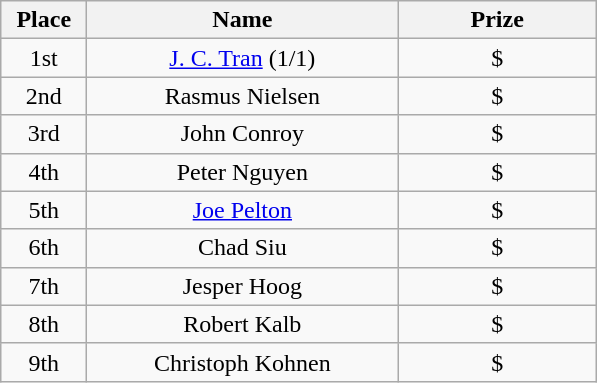<table class="wikitable">
<tr>
<th width="50">Place</th>
<th width="200">Name</th>
<th width="125">Prize</th>
</tr>
<tr>
<td align = "center">1st</td>
<td align = "center"><a href='#'>J. C. Tran</a> (1/1)</td>
<td align = "center">$</td>
</tr>
<tr>
<td align = "center">2nd</td>
<td align = "center">Rasmus Nielsen</td>
<td align = "center">$</td>
</tr>
<tr>
<td align = "center">3rd</td>
<td align = "center">John Conroy</td>
<td align = "center">$</td>
</tr>
<tr>
<td align = "center">4th</td>
<td align = "center">Peter Nguyen</td>
<td align = "center">$</td>
</tr>
<tr>
<td align = "center">5th</td>
<td align = "center"><a href='#'>Joe Pelton</a></td>
<td align = "center">$</td>
</tr>
<tr>
<td align = "center">6th</td>
<td align = "center">Chad Siu</td>
<td align = "center">$</td>
</tr>
<tr>
<td align = "center">7th</td>
<td align = "center">Jesper Hoog</td>
<td align = "center">$</td>
</tr>
<tr>
<td align = "center">8th</td>
<td align = "center">Robert Kalb</td>
<td align = "center">$</td>
</tr>
<tr>
<td align = "center">9th</td>
<td align = "center">Christoph Kohnen</td>
<td align = "center">$</td>
</tr>
</table>
